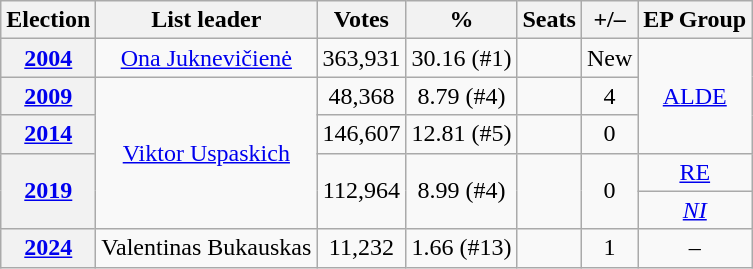<table class=wikitable style="text-align:center;">
<tr>
<th>Election</th>
<th>List leader</th>
<th>Votes</th>
<th>%</th>
<th>Seats</th>
<th>+/–</th>
<th>EP Group</th>
</tr>
<tr>
<th><a href='#'>2004</a></th>
<td><a href='#'>Ona Juknevičienė</a></td>
<td>363,931</td>
<td>30.16 (#1)</td>
<td></td>
<td>New</td>
<td rowspan=3><a href='#'>ALDE</a></td>
</tr>
<tr>
<th><a href='#'>2009</a></th>
<td rowspan=4><a href='#'>Viktor Uspaskich</a></td>
<td>48,368</td>
<td>8.79 (#4)</td>
<td></td>
<td> 4</td>
</tr>
<tr>
<th><a href='#'>2014</a></th>
<td>146,607</td>
<td>12.81 (#5)</td>
<td></td>
<td> 0</td>
</tr>
<tr>
<th rowspan=2><a href='#'>2019</a></th>
<td rowspan=2>112,964</td>
<td rowspan=2>8.99 (#4)</td>
<td rowspan=2></td>
<td rowspan=2> 0</td>
<td><a href='#'>RE</a> </td>
</tr>
<tr>
<td><em><a href='#'>NI</a></em> </td>
</tr>
<tr>
<th><a href='#'>2024</a></th>
<td>Valentinas Bukauskas</td>
<td>11,232</td>
<td>1.66 (#13)</td>
<td></td>
<td> 1</td>
<td>–</td>
</tr>
</table>
